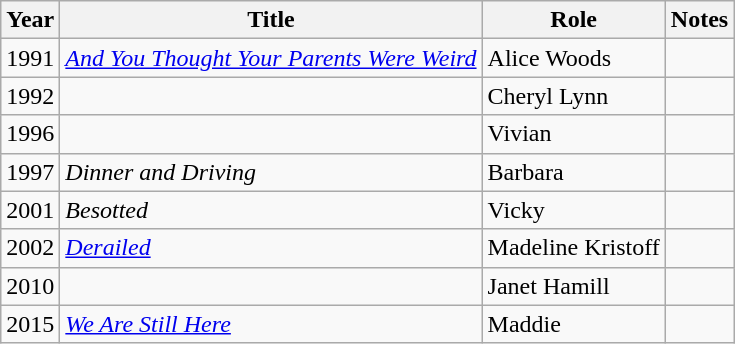<table class="wikitable sortable">
<tr>
<th>Year</th>
<th>Title</th>
<th>Role</th>
<th class="unsortable">Notes</th>
</tr>
<tr>
<td>1991</td>
<td><em><a href='#'>And You Thought Your Parents Were Weird</a></em></td>
<td>Alice Woods</td>
<td></td>
</tr>
<tr>
<td>1992</td>
<td><em></em></td>
<td>Cheryl Lynn</td>
<td></td>
</tr>
<tr>
<td>1996</td>
<td><em></em></td>
<td>Vivian</td>
<td></td>
</tr>
<tr>
<td>1997</td>
<td><em>Dinner and Driving</em></td>
<td>Barbara</td>
<td></td>
</tr>
<tr>
<td>2001</td>
<td><em>Besotted</em></td>
<td>Vicky</td>
<td></td>
</tr>
<tr>
<td>2002</td>
<td><em><a href='#'>Derailed</a></em></td>
<td>Madeline Kristoff</td>
<td></td>
</tr>
<tr>
<td>2010</td>
<td><em></em></td>
<td>Janet Hamill</td>
<td></td>
</tr>
<tr>
<td>2015</td>
<td><em><a href='#'>We Are Still Here</a></em></td>
<td>Maddie</td>
<td></td>
</tr>
</table>
